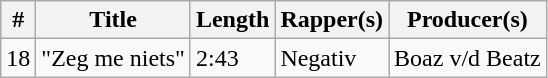<table class="wikitable">
<tr>
<th>#</th>
<th>Title</th>
<th>Length</th>
<th>Rapper(s)</th>
<th>Producer(s)</th>
</tr>
<tr>
<td>18</td>
<td>"Zeg me niets"</td>
<td>2:43</td>
<td>Negativ</td>
<td>Boaz v/d Beatz</td>
</tr>
</table>
